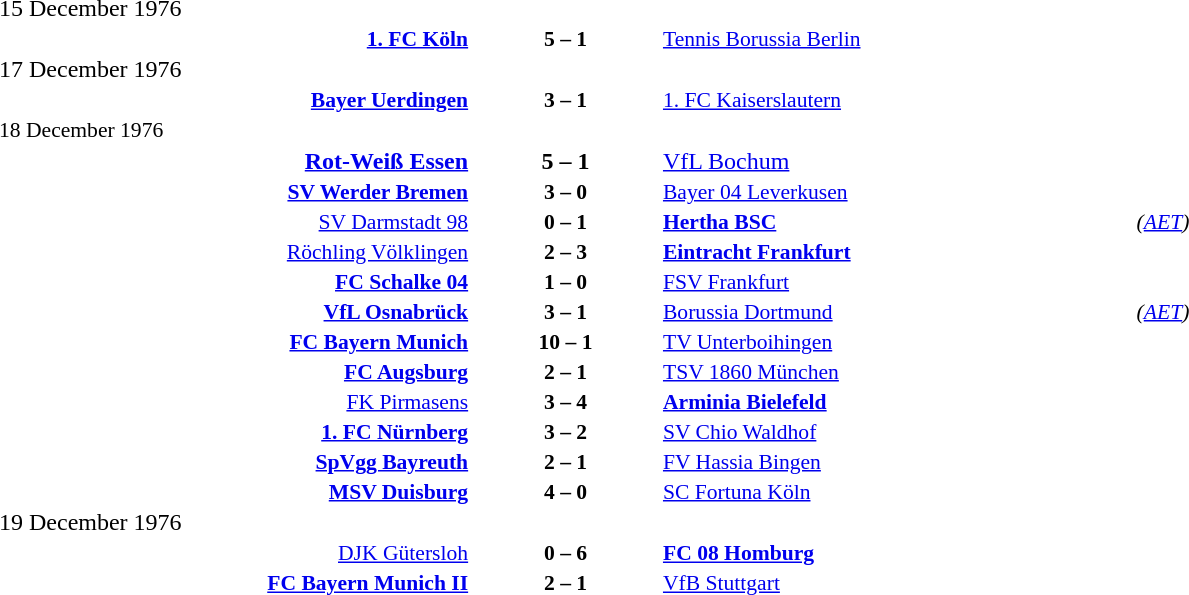<table width=100% cellspacing=1>
<tr>
<th width=25%></th>
<th width=10%></th>
<th width=25%></th>
<th></th>
</tr>
<tr>
<td>15 December 1976</td>
</tr>
<tr style=font-size:90%>
<td align=right><strong><a href='#'>1. FC Köln</a></strong></td>
<td align=center><strong>5 – 1</strong></td>
<td><a href='#'>Tennis Borussia Berlin</a></td>
</tr>
<tr>
<td>17 December 1976</td>
</tr>
<tr style=font-size:90%>
<td align=right><strong><a href='#'>Bayer Uerdingen</a></strong></td>
<td align=center><strong>3 – 1</strong></td>
<td><a href='#'>1. FC Kaiserslautern</a></td>
</tr>
<tr style=font-size:90%>
<td>18 December 1976</td>
</tr>
<tr>
<td align=right><strong><a href='#'>Rot-Weiß Essen</a></strong></td>
<td align=center><strong>5 – 1</strong></td>
<td><a href='#'>VfL Bochum</a></td>
</tr>
<tr style=font-size:90%>
<td align=right><strong><a href='#'>SV Werder Bremen</a></strong></td>
<td align=center><strong>3 – 0</strong></td>
<td><a href='#'>Bayer 04 Leverkusen</a></td>
</tr>
<tr style=font-size:90%>
<td align=right><a href='#'>SV Darmstadt 98</a></td>
<td align=center><strong>0 – 1</strong></td>
<td><strong><a href='#'>Hertha BSC</a></strong></td>
<td><em>(<a href='#'>AET</a>)</em></td>
</tr>
<tr style=font-size:90%>
<td align=right><a href='#'>Röchling Völklingen</a></td>
<td align=center><strong>2 – 3</strong></td>
<td><strong><a href='#'>Eintracht Frankfurt</a></strong></td>
</tr>
<tr style=font-size:90%>
<td align=right><strong><a href='#'>FC Schalke 04</a></strong></td>
<td align=center><strong>1 – 0</strong></td>
<td><a href='#'>FSV Frankfurt</a></td>
</tr>
<tr style=font-size:90%>
<td align=right><strong><a href='#'>VfL Osnabrück</a></strong></td>
<td align=center><strong>3 – 1</strong></td>
<td><a href='#'>Borussia Dortmund</a></td>
<td><em>(<a href='#'>AET</a>)</em></td>
</tr>
<tr style=font-size:90%>
<td align=right><strong><a href='#'>FC Bayern Munich</a></strong></td>
<td align=center><strong>10 – 1</strong></td>
<td><a href='#'>TV Unterboihingen</a></td>
</tr>
<tr style=font-size:90%>
<td align=right><strong><a href='#'>FC Augsburg</a></strong></td>
<td align=center><strong>2 – 1</strong></td>
<td><a href='#'>TSV 1860 München</a></td>
</tr>
<tr style=font-size:90%>
<td align=right><a href='#'>FK Pirmasens</a></td>
<td align=center><strong>3 – 4</strong></td>
<td><strong><a href='#'>Arminia Bielefeld</a></strong></td>
</tr>
<tr style=font-size:90%>
<td align=right><strong><a href='#'>1. FC Nürnberg</a></strong></td>
<td align=center><strong>3 – 2</strong></td>
<td><a href='#'>SV Chio Waldhof</a></td>
</tr>
<tr style=font-size:90%>
<td align=right><strong><a href='#'>SpVgg Bayreuth</a></strong></td>
<td align=center><strong>2 – 1</strong></td>
<td><a href='#'>FV Hassia Bingen</a></td>
</tr>
<tr style=font-size:90%>
<td align=right><strong><a href='#'>MSV Duisburg</a></strong></td>
<td align=center><strong>4 – 0</strong></td>
<td><a href='#'>SC Fortuna Köln</a></td>
</tr>
<tr>
<td>19 December 1976</td>
</tr>
<tr style=font-size:90%>
<td align=right><a href='#'>DJK Gütersloh</a></td>
<td align=center><strong>0 – 6</strong></td>
<td><strong><a href='#'>FC 08 Homburg</a></strong></td>
</tr>
<tr style=font-size:90%>
<td align=right><strong><a href='#'>FC Bayern Munich II</a></strong></td>
<td align=center><strong>2 – 1</strong></td>
<td><a href='#'>VfB Stuttgart</a></td>
</tr>
</table>
